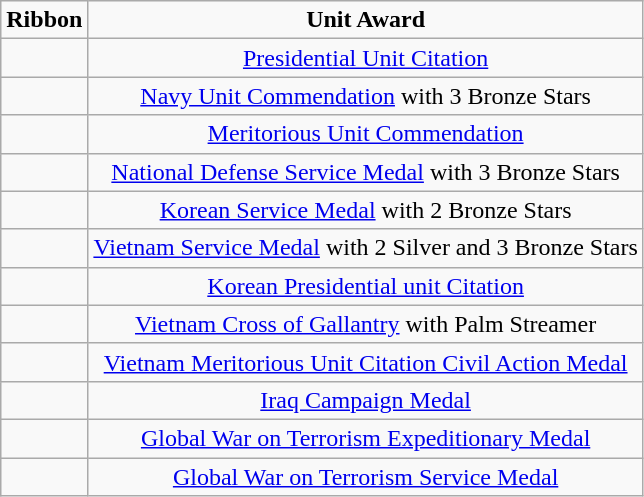<table class="wikitable" style="text-align:center; clear: center">
<tr>
<td><strong>Ribbon</strong></td>
<td><strong>Unit Award </strong></td>
</tr>
<tr>
<td></td>
<td><a href='#'>Presidential Unit Citation</a></td>
</tr>
<tr>
<td></td>
<td><a href='#'>Navy Unit Commendation</a> with 3 Bronze Stars</td>
</tr>
<tr>
<td></td>
<td><a href='#'>Meritorious Unit Commendation</a></td>
</tr>
<tr>
<td></td>
<td><a href='#'>National Defense Service Medal</a> with 3 Bronze Stars</td>
</tr>
<tr>
<td></td>
<td><a href='#'>Korean Service Medal</a> with 2 Bronze Stars</td>
</tr>
<tr>
<td></td>
<td><a href='#'>Vietnam Service Medal</a> with 2 Silver and 3 Bronze Stars</td>
</tr>
<tr>
<td></td>
<td><a href='#'>Korean Presidential unit Citation</a></td>
</tr>
<tr>
<td></td>
<td><a href='#'>Vietnam Cross of Gallantry</a> with Palm Streamer</td>
</tr>
<tr>
<td></td>
<td><a href='#'>Vietnam Meritorious Unit Citation Civil Action Medal</a></td>
</tr>
<tr>
<td></td>
<td><a href='#'>Iraq Campaign Medal</a></td>
</tr>
<tr>
<td></td>
<td><a href='#'>Global War on Terrorism Expeditionary Medal</a></td>
</tr>
<tr>
<td></td>
<td><a href='#'>Global War on Terrorism Service Medal</a></td>
</tr>
</table>
